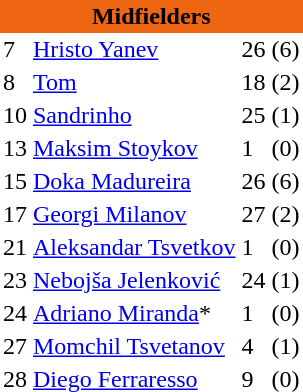<table class="toccolours" border="0" cellpadding="2" cellspacing="0" align="left" style="margin:0.5em;">
<tr>
<th colspan="4" align="center" bgcolor="#ee6611"><span>Midfielders</span></th>
</tr>
<tr>
<td>7</td>
<td> <a href='#'>Hristo Yanev</a></td>
<td>26</td>
<td>(6)</td>
</tr>
<tr>
<td>8</td>
<td> <a href='#'>Tom</a></td>
<td>18</td>
<td>(2)</td>
</tr>
<tr>
<td>10</td>
<td> <a href='#'>Sandrinho</a></td>
<td>25</td>
<td>(1)</td>
</tr>
<tr>
<td>13</td>
<td> <a href='#'>Maksim Stoykov</a></td>
<td>1</td>
<td>(0)</td>
</tr>
<tr>
<td>15</td>
<td> <a href='#'>Doka Madureira</a></td>
<td>26</td>
<td>(6)</td>
</tr>
<tr>
<td>17</td>
<td> <a href='#'>Georgi Milanov</a></td>
<td>27</td>
<td>(2)</td>
</tr>
<tr>
<td>21</td>
<td> <a href='#'>Aleksandar Tsvetkov</a></td>
<td>1</td>
<td>(0)</td>
</tr>
<tr>
<td>23</td>
<td> <a href='#'>Nebojša Jelenković</a></td>
<td>24</td>
<td>(1)</td>
</tr>
<tr>
<td>24</td>
<td> <a href='#'>Adriano Miranda</a>*</td>
<td>1</td>
<td>(0)</td>
</tr>
<tr>
<td>27</td>
<td> <a href='#'>Momchil Tsvetanov</a></td>
<td>4</td>
<td>(1)</td>
</tr>
<tr>
<td>28</td>
<td> <a href='#'>Diego Ferraresso</a></td>
<td>9</td>
<td>(0)</td>
</tr>
<tr>
</tr>
</table>
